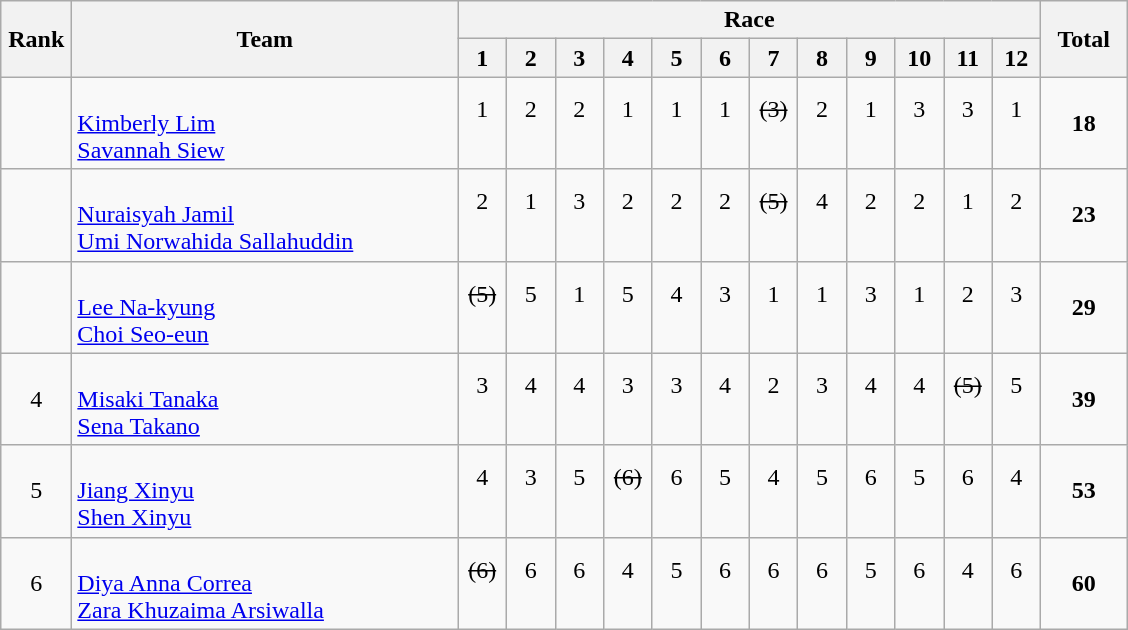<table | class="wikitable" style="text-align:center">
<tr>
<th rowspan="2" width=40>Rank</th>
<th rowspan="2" width=250>Team</th>
<th colspan="12">Race</th>
<th rowspan="2" width=50>Total</th>
</tr>
<tr>
<th width=25>1</th>
<th width=25>2</th>
<th width=25>3</th>
<th width=25>4</th>
<th width=25>5</th>
<th width=25>6</th>
<th width=25>7</th>
<th width=25>8</th>
<th width=25>9</th>
<th width=25>10</th>
<th width=25>11</th>
<th width=25>12</th>
</tr>
<tr>
<td></td>
<td align=left><br><a href='#'>Kimberly Lim</a><br><a href='#'>Savannah Siew</a></td>
<td>1<br> </td>
<td>2<br> </td>
<td>2<br> </td>
<td>1<br> </td>
<td>1<br> </td>
<td>1<br> </td>
<td><s>(3)</s><br> </td>
<td>2<br> </td>
<td>1<br> </td>
<td>3<br> </td>
<td>3<br> </td>
<td>1<br> </td>
<td><strong>18</strong></td>
</tr>
<tr>
<td></td>
<td align=left><br><a href='#'>Nuraisyah Jamil</a><br><a href='#'>Umi Norwahida Sallahuddin</a></td>
<td>2<br> </td>
<td>1<br> </td>
<td>3<br> </td>
<td>2<br> </td>
<td>2<br> </td>
<td>2<br> </td>
<td><s>(5)</s><br> </td>
<td>4<br> </td>
<td>2<br> </td>
<td>2<br> </td>
<td>1<br> </td>
<td>2<br> </td>
<td><strong>23</strong></td>
</tr>
<tr>
<td></td>
<td align=left><br><a href='#'>Lee Na-kyung</a><br><a href='#'>Choi Seo-eun</a></td>
<td><s>(5)</s><br> </td>
<td>5<br> </td>
<td>1<br> </td>
<td>5<br> </td>
<td>4<br> </td>
<td>3<br> </td>
<td>1<br> </td>
<td>1<br> </td>
<td>3<br> </td>
<td>1<br> </td>
<td>2<br> </td>
<td>3<br> </td>
<td><strong>29</strong></td>
</tr>
<tr>
<td>4</td>
<td align=left><br><a href='#'>Misaki Tanaka</a><br><a href='#'>Sena Takano</a></td>
<td>3<br> </td>
<td>4<br> </td>
<td>4<br> </td>
<td>3<br> </td>
<td>3<br> </td>
<td>4<br> </td>
<td>2<br> </td>
<td>3<br> </td>
<td>4<br> </td>
<td>4<br> </td>
<td><s>(5)</s><br> </td>
<td>5<br> </td>
<td><strong>39</strong></td>
</tr>
<tr>
<td>5</td>
<td align=left><br><a href='#'>Jiang Xinyu</a><br><a href='#'>Shen Xinyu</a></td>
<td>4<br> </td>
<td>3<br> </td>
<td>5<br> </td>
<td><s>(6)</s><br> </td>
<td>6<br> </td>
<td>5<br> </td>
<td>4<br> </td>
<td>5<br> </td>
<td>6<br> </td>
<td>5<br> </td>
<td>6<br> </td>
<td>4<br> </td>
<td><strong>53</strong></td>
</tr>
<tr>
<td>6</td>
<td align=left><br><a href='#'>Diya Anna Correa</a><br><a href='#'>Zara Khuzaima Arsiwalla</a></td>
<td><s>(6)</s><br> </td>
<td>6<br> </td>
<td>6<br> </td>
<td>4<br> </td>
<td>5<br> </td>
<td>6<br> </td>
<td>6<br> </td>
<td>6<br> </td>
<td>5<br> </td>
<td>6<br> </td>
<td>4<br> </td>
<td>6<br> </td>
<td><strong>60</strong></td>
</tr>
</table>
